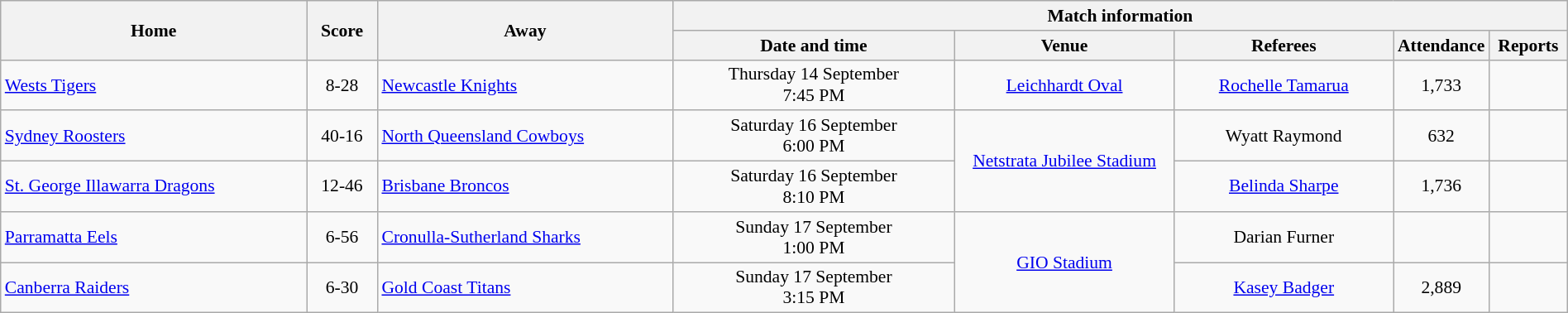<table class="wikitable" width="100%" style="border-collapse:collapse; font-size:90%; text-align:center;">
<tr>
<th rowspan="2">Home</th>
<th rowspan="2" text-align:center;>Score</th>
<th rowspan="2">Away</th>
<th colspan="6">Match information</th>
</tr>
<tr>
<th width="18%">Date and time</th>
<th width="14%">Venue</th>
<th width="14%">Referees</th>
<th width="5%">Attendance</th>
<th width="5%">Reports</th>
</tr>
<tr>
<td align="left"> <a href='#'>Wests Tigers</a></td>
<td>8-28</td>
<td align="left"> <a href='#'>Newcastle Knights</a></td>
<td>Thursday 14 September<br>7:45 PM</td>
<td><a href='#'>Leichhardt Oval</a></td>
<td><a href='#'>Rochelle Tamarua</a></td>
<td>1,733</td>
<td></td>
</tr>
<tr>
<td align="left"> <a href='#'>Sydney Roosters</a></td>
<td>40-16</td>
<td align="left"> <a href='#'>North Queensland Cowboys</a></td>
<td>Saturday 16 September<br>6:00 PM</td>
<td rowspan=2><a href='#'>Netstrata Jubilee Stadium</a></td>
<td>Wyatt Raymond</td>
<td>632</td>
<td></td>
</tr>
<tr>
<td align="left"> <a href='#'>St. George Illawarra Dragons</a></td>
<td>12-46</td>
<td align="left"> <a href='#'>Brisbane Broncos</a></td>
<td>Saturday 16 September<br>8:10 PM</td>
<td><a href='#'>Belinda Sharpe</a></td>
<td>1,736</td>
<td></td>
</tr>
<tr>
<td align="left"> <a href='#'>Parramatta Eels</a></td>
<td>6-56</td>
<td align="left"> <a href='#'>Cronulla-Sutherland Sharks</a></td>
<td>Sunday 17 September<br>1:00 PM</td>
<td rowspan=2><a href='#'>GIO Stadium</a></td>
<td>Darian Furner</td>
<td></td>
<td></td>
</tr>
<tr>
<td align="left"> <a href='#'>Canberra Raiders</a></td>
<td>6-30</td>
<td align="left"> <a href='#'>Gold Coast Titans</a></td>
<td>Sunday 17 September<br>3:15 PM</td>
<td><a href='#'>Kasey Badger </a></td>
<td>2,889</td>
<td></td>
</tr>
</table>
